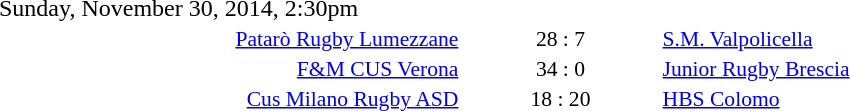<table style="width:70%;" cellspacing="1">
<tr>
<th width=35%></th>
<th width=15%></th>
<th></th>
</tr>
<tr>
<td>Sunday, November 30, 2014, 2:30pm</td>
</tr>
<tr style=font-size:90%>
<td align=right><a href='#'>Patarò Rugby Lumezzane</a></td>
<td align=center>28 : 7</td>
<td><a href='#'>S.M. Valpolicella</a></td>
</tr>
<tr style=font-size:90%>
<td align=right><a href='#'>F&M CUS Verona</a></td>
<td align=center>34 : 0</td>
<td><a href='#'>Junior Rugby Brescia</a></td>
</tr>
<tr style=font-size:90%>
<td align=right><a href='#'>Cus Milano Rugby ASD</a></td>
<td align=center>18 : 20</td>
<td><a href='#'>HBS Colomo</a></td>
</tr>
</table>
